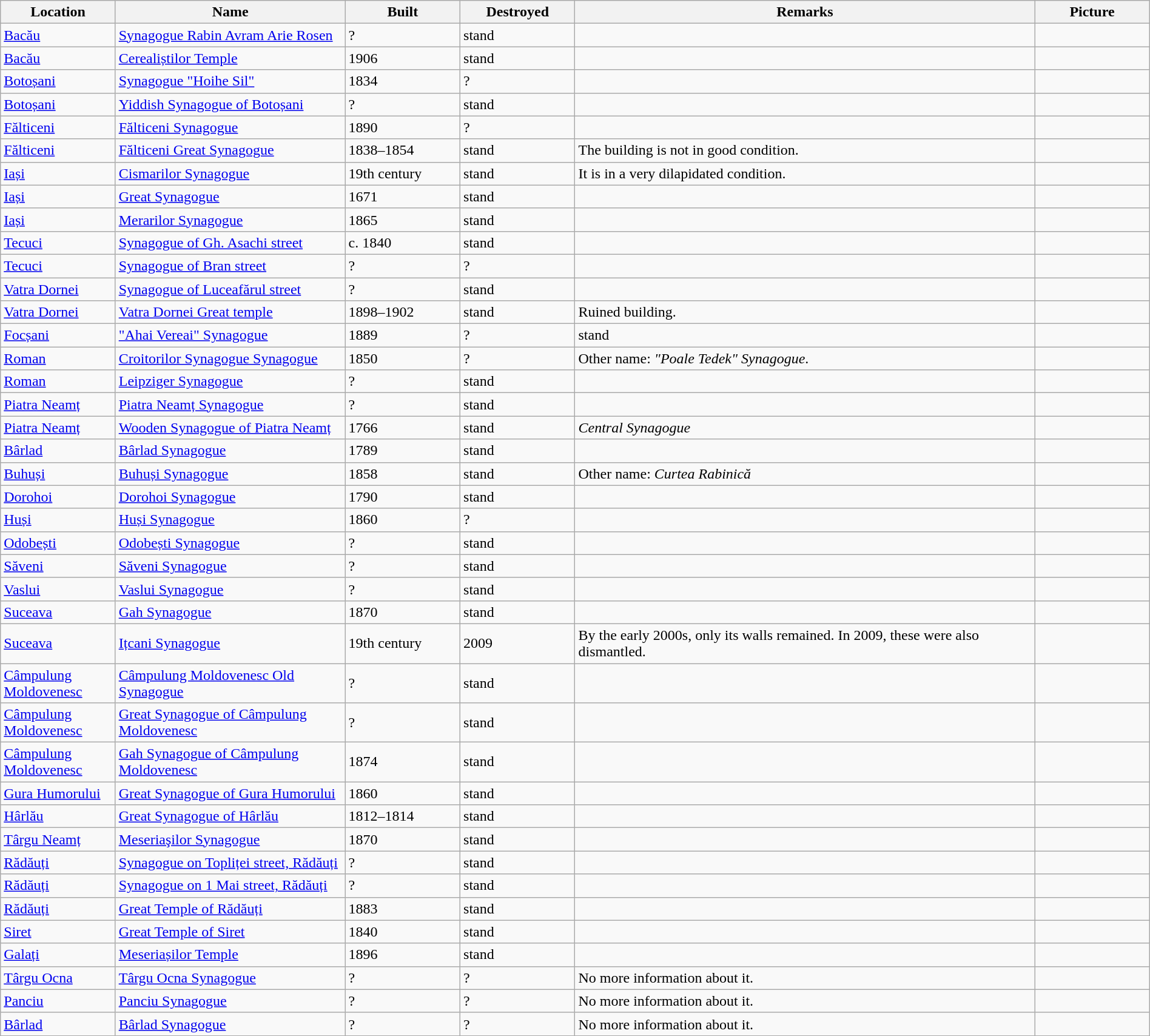<table class="wikitable sortable" width="100%">
<tr>
<th width="10%">Location</th>
<th width="20%">Name</th>
<th width="10%">Built</th>
<th width="10%">Destroyed</th>
<th width="40%" class="unsortable">Remarks</th>
<th width="10%" class="unsortable">Picture</th>
</tr>
<tr>
<td><a href='#'>Bacău</a></td>
<td><a href='#'>Synagogue Rabin Avram Arie Rosen</a></td>
<td>?</td>
<td>stand</td>
<td></td>
<td></td>
</tr>
<tr>
<td><a href='#'>Bacău</a></td>
<td><a href='#'>Cerealiștilor Temple</a></td>
<td>1906</td>
<td>stand</td>
<td></td>
<td></td>
</tr>
<tr>
<td><a href='#'>Botoșani</a></td>
<td><a href='#'>Synagogue "Hoihe Sil"</a></td>
<td>1834</td>
<td>?</td>
<td></td>
<td></td>
</tr>
<tr>
<td><a href='#'>Botoșani</a></td>
<td><a href='#'>Yiddish Synagogue of Botoșani</a></td>
<td>?</td>
<td>stand</td>
<td></td>
<td></td>
</tr>
<tr>
<td><a href='#'>Fălticeni</a></td>
<td><a href='#'>Fălticeni Synagogue</a></td>
<td>1890</td>
<td>?</td>
<td></td>
<td></td>
</tr>
<tr>
<td><a href='#'>Fălticeni</a></td>
<td><a href='#'>Fălticeni Great Synagogue</a></td>
<td>1838–1854</td>
<td>stand</td>
<td>The building is not in good condition.</td>
<td></td>
</tr>
<tr>
<td><a href='#'>Iași</a></td>
<td><a href='#'>Cismarilor Synagogue</a></td>
<td>19th century</td>
<td>stand</td>
<td>It is in a very dilapidated condition.</td>
<td></td>
</tr>
<tr>
<td><a href='#'>Iași</a></td>
<td><a href='#'>Great Synagogue</a></td>
<td>1671</td>
<td>stand</td>
<td></td>
<td></td>
</tr>
<tr>
<td><a href='#'>Iași</a></td>
<td><a href='#'>Merarilor Synagogue</a></td>
<td>1865</td>
<td>stand</td>
<td></td>
<td></td>
</tr>
<tr>
<td><a href='#'>Tecuci</a></td>
<td><a href='#'>Synagogue of Gh. Asachi street</a></td>
<td>c. 1840</td>
<td>stand</td>
<td></td>
<td></td>
</tr>
<tr>
<td><a href='#'>Tecuci</a></td>
<td><a href='#'>Synagogue of Bran street</a></td>
<td>?</td>
<td>?</td>
<td></td>
<td></td>
</tr>
<tr>
<td><a href='#'>Vatra Dornei</a></td>
<td><a href='#'>Synagogue of Luceafărul street</a></td>
<td>?</td>
<td>stand</td>
<td></td>
<td></td>
</tr>
<tr>
<td><a href='#'>Vatra Dornei</a></td>
<td><a href='#'>Vatra Dornei Great temple</a></td>
<td>1898–1902</td>
<td>stand</td>
<td>Ruined building.</td>
<td></td>
</tr>
<tr>
<td><a href='#'>Focșani</a></td>
<td><a href='#'>"Ahai Vereai" Synagogue</a></td>
<td>1889</td>
<td>?</td>
<td>stand</td>
<td></td>
</tr>
<tr>
<td><a href='#'>Roman</a></td>
<td><a href='#'>Croitorilor Synagogue Synagogue</a></td>
<td>1850</td>
<td>?</td>
<td>Other name: <em>"Poale Tedek" Synagogue</em>.</td>
<td></td>
</tr>
<tr>
<td><a href='#'>Roman</a></td>
<td><a href='#'>Leipziger Synagogue</a></td>
<td>?</td>
<td>stand</td>
<td></td>
<td></td>
</tr>
<tr>
<td><a href='#'>Piatra Neamț</a></td>
<td><a href='#'>Piatra Neamț Synagogue</a></td>
<td>?</td>
<td>stand</td>
<td></td>
<td></td>
</tr>
<tr>
<td><a href='#'>Piatra Neamț</a></td>
<td><a href='#'>Wooden Synagogue of Piatra Neamț</a></td>
<td>1766</td>
<td>stand</td>
<td><em>Central Synagogue</em></td>
<td></td>
</tr>
<tr>
<td><a href='#'>Bârlad</a></td>
<td><a href='#'>Bârlad Synagogue</a></td>
<td>1789</td>
<td>stand</td>
<td></td>
<td></td>
</tr>
<tr>
<td><a href='#'>Buhuși</a></td>
<td><a href='#'>Buhuși Synagogue</a></td>
<td>1858</td>
<td>stand</td>
<td>Other name: <em>Curtea Rabinică</em></td>
<td></td>
</tr>
<tr>
<td><a href='#'>Dorohoi</a></td>
<td><a href='#'>Dorohoi Synagogue</a></td>
<td>1790</td>
<td>stand</td>
<td></td>
<td></td>
</tr>
<tr>
<td><a href='#'>Huși</a></td>
<td><a href='#'>Huși Synagogue</a></td>
<td>1860</td>
<td>?</td>
<td></td>
<td></td>
</tr>
<tr>
<td><a href='#'>Odobești</a></td>
<td><a href='#'>Odobești Synagogue</a></td>
<td>?</td>
<td>stand</td>
<td></td>
<td></td>
</tr>
<tr>
<td><a href='#'>Săveni</a></td>
<td><a href='#'>Săveni Synagogue</a></td>
<td>?</td>
<td>stand</td>
<td></td>
<td></td>
</tr>
<tr>
<td><a href='#'>Vaslui</a></td>
<td><a href='#'>Vaslui Synagogue</a></td>
<td>?</td>
<td>stand</td>
<td></td>
<td></td>
</tr>
<tr>
<td><a href='#'>Suceava</a></td>
<td><a href='#'>Gah Synagogue</a></td>
<td>1870</td>
<td>stand</td>
<td></td>
<td></td>
</tr>
<tr>
<td><a href='#'>Suceava</a></td>
<td><a href='#'>Ițcani Synagogue</a></td>
<td>19th century</td>
<td>2009</td>
<td>By the early 2000s, only its walls remained. In 2009, these were also dismantled.</td>
<td></td>
</tr>
<tr>
<td><a href='#'>Câmpulung Moldovenesc</a></td>
<td><a href='#'>Câmpulung Moldovenesc Old Synagogue</a></td>
<td>?</td>
<td>stand</td>
<td></td>
<td></td>
</tr>
<tr>
<td><a href='#'>Câmpulung Moldovenesc</a></td>
<td><a href='#'>Great Synagogue of Câmpulung Moldovenesc</a></td>
<td>?</td>
<td>stand</td>
<td></td>
<td></td>
</tr>
<tr>
<td><a href='#'>Câmpulung Moldovenesc</a></td>
<td><a href='#'>Gah Synagogue of Câmpulung Moldovenesc</a></td>
<td>1874</td>
<td>stand</td>
<td></td>
<td></td>
</tr>
<tr>
<td><a href='#'>Gura Humorului</a></td>
<td><a href='#'>Great Synagogue of Gura Humorului</a></td>
<td>1860</td>
<td>stand</td>
<td></td>
<td></td>
</tr>
<tr>
<td><a href='#'>Hârlău</a></td>
<td><a href='#'>Great Synagogue of Hârlău</a></td>
<td>1812–1814</td>
<td>stand</td>
<td></td>
<td></td>
</tr>
<tr>
<td><a href='#'>Târgu Neamț</a></td>
<td><a href='#'>Meseriaşilor Synagogue</a></td>
<td>1870</td>
<td>stand</td>
<td></td>
<td></td>
</tr>
<tr>
<td><a href='#'>Rădăuți</a></td>
<td><a href='#'>Synagogue on Topliței street, Rădăuți</a></td>
<td>?</td>
<td>stand</td>
<td></td>
<td></td>
</tr>
<tr>
<td><a href='#'>Rădăuți</a></td>
<td><a href='#'>Synagogue on 1 Mai street, Rădăuți</a></td>
<td>?</td>
<td>stand</td>
<td></td>
<td></td>
</tr>
<tr>
<td><a href='#'>Rădăuți</a></td>
<td><a href='#'>Great Temple of Rădăuți</a></td>
<td>1883</td>
<td>stand</td>
<td></td>
<td></td>
</tr>
<tr>
<td><a href='#'>Siret</a></td>
<td><a href='#'>Great Temple of Siret</a></td>
<td>1840</td>
<td>stand</td>
<td></td>
<td></td>
</tr>
<tr>
<td><a href='#'>Galați</a></td>
<td><a href='#'>Meseriașilor Temple</a></td>
<td>1896</td>
<td>stand</td>
<td></td>
<td></td>
</tr>
<tr>
<td><a href='#'>Târgu Ocna</a></td>
<td><a href='#'>Târgu Ocna Synagogue</a></td>
<td>?</td>
<td>?</td>
<td>No more information about it.</td>
<td></td>
</tr>
<tr>
<td><a href='#'>Panciu</a></td>
<td><a href='#'>Panciu Synagogue</a></td>
<td>?</td>
<td>?</td>
<td>No more information about it.</td>
<td></td>
</tr>
<tr>
<td><a href='#'>Bârlad</a></td>
<td><a href='#'>Bârlad Synagogue</a></td>
<td>?</td>
<td>?</td>
<td>No more information about it.</td>
<td></td>
</tr>
</table>
